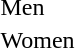<table>
<tr>
<td>Men<br></td>
<td></td>
<td></td>
<td></td>
</tr>
<tr>
<td>Women<br></td>
<td></td>
<td></td>
<td></td>
</tr>
</table>
